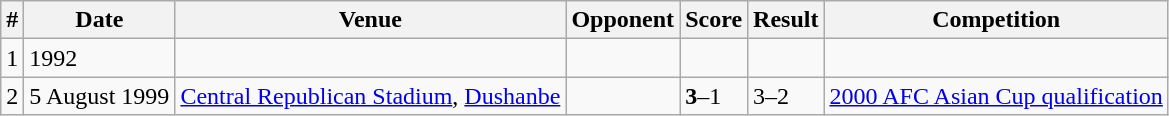<table class="wikitable">
<tr>
<th>#</th>
<th>Date</th>
<th>Venue</th>
<th>Opponent</th>
<th>Score</th>
<th>Result</th>
<th>Competition</th>
</tr>
<tr>
<td>1</td>
<td>1992</td>
<td></td>
<td></td>
<td></td>
<td></td>
<td></td>
</tr>
<tr>
<td>2</td>
<td>5 August 1999</td>
<td><a href='#'>Central Republican Stadium</a>, <a href='#'>Dushanbe</a></td>
<td></td>
<td><strong>3</strong>–1</td>
<td>3–2</td>
<td><a href='#'>2000 AFC Asian Cup qualification</a></td>
</tr>
</table>
